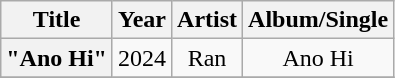<table class="wikitable plainrowheaders" style="text-align:center;">
<tr>
<th scope="col">Title</th>
<th scope="col">Year</th>
<th scope="col">Artist</th>
<th scope="col">Album/Single</th>
</tr>
<tr>
<th scope="row">"Ano Hi"</th>
<td>2024</td>
<td>Ran</td>
<td>Ano Hi</td>
</tr>
<tr>
</tr>
</table>
